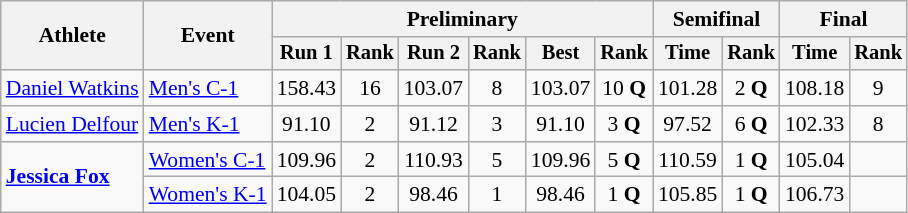<table class=wikitable style=font-size:90%;text-align:center>
<tr>
<th rowspan=2>Athlete</th>
<th rowspan=2>Event</th>
<th colspan=6>Preliminary</th>
<th colspan=2>Semifinal</th>
<th colspan=2>Final</th>
</tr>
<tr style=font-size:95%>
<th>Run 1</th>
<th>Rank</th>
<th>Run 2</th>
<th>Rank</th>
<th>Best</th>
<th>Rank</th>
<th>Time</th>
<th>Rank</th>
<th>Time</th>
<th>Rank</th>
</tr>
<tr>
<td align=left><a href='#'>Daniel Watkins</a></td>
<td align=left><a href='#'>Men's C-1</a></td>
<td>158.43</td>
<td>16</td>
<td>103.07</td>
<td>8</td>
<td>103.07</td>
<td>10 <strong>Q</strong></td>
<td>101.28</td>
<td>2 <strong>Q</strong></td>
<td>108.18</td>
<td>9</td>
</tr>
<tr>
<td align=left><a href='#'>Lucien Delfour</a></td>
<td align=left><a href='#'>Men's K-1</a></td>
<td>91.10</td>
<td>2</td>
<td>91.12</td>
<td>3</td>
<td>91.10</td>
<td>3 <strong>Q</strong></td>
<td>97.52</td>
<td>6 <strong>Q</strong></td>
<td>102.33</td>
<td>8</td>
</tr>
<tr>
<td align=left rowspan=2><strong><a href='#'>Jessica Fox</a></strong></td>
<td align=left><a href='#'>Women's C-1</a></td>
<td>109.96</td>
<td>2</td>
<td>110.93</td>
<td>5</td>
<td>109.96</td>
<td>5 <strong>Q</strong></td>
<td>110.59</td>
<td>1 <strong>Q</strong></td>
<td>105.04</td>
<td></td>
</tr>
<tr>
<td align=left><a href='#'>Women's K-1</a></td>
<td>104.05</td>
<td>2</td>
<td>98.46</td>
<td>1</td>
<td>98.46</td>
<td>1 <strong>Q</strong></td>
<td>105.85</td>
<td>1 <strong>Q</strong></td>
<td>106.73</td>
<td></td>
</tr>
</table>
